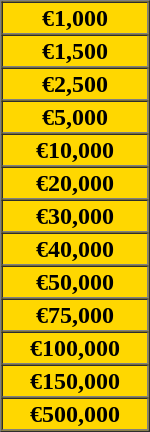<table border=1 cellspacing=0 cellpadding=1 width=100px style="background:gold;text-align:center">
<tr>
<td><strong>€1,000</strong></td>
</tr>
<tr>
<td><strong>€1,500</strong></td>
</tr>
<tr>
<td><strong>€2,500</strong></td>
</tr>
<tr>
<td><strong>€5,000</strong></td>
</tr>
<tr>
<td><strong>€10,000</strong></td>
</tr>
<tr>
<td><strong>€20,000</strong></td>
</tr>
<tr>
<td><strong>€30,000</strong></td>
</tr>
<tr>
<td><strong>€40,000</strong></td>
</tr>
<tr>
<td><strong>€50,000</strong></td>
</tr>
<tr>
<td><strong>€75,000</strong></td>
</tr>
<tr>
<td><strong>€100,000</strong></td>
</tr>
<tr>
<td><strong>€150,000</strong></td>
</tr>
<tr>
<td><strong>€500,000</strong></td>
</tr>
</table>
